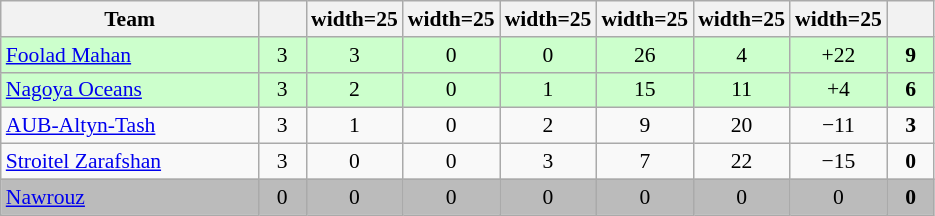<table class="wikitable" style="text-align: center; font-size: 90%;">
<tr>
<th width="165">Team</th>
<th width=25></th>
<th>width=25</th>
<th>width=25</th>
<th>width=25</th>
<th>width=25</th>
<th>width=25</th>
<th>width=25</th>
<th width=25></th>
</tr>
<tr align=center bgcolor="ccffcc">
<td style="text-align:left;"> <a href='#'>Foolad Mahan</a></td>
<td>3</td>
<td>3</td>
<td>0</td>
<td>0</td>
<td>26</td>
<td>4</td>
<td>+22</td>
<td><strong>9</strong></td>
</tr>
<tr align=center bgcolor="ccffcc">
<td style="text-align:left;"> <a href='#'>Nagoya Oceans</a></td>
<td>3</td>
<td>2</td>
<td>0</td>
<td>1</td>
<td>15</td>
<td>11</td>
<td>+4</td>
<td><strong>6</strong></td>
</tr>
<tr align=center>
<td style="text-align:left;"> <a href='#'>AUB-Altyn-Tash</a></td>
<td>3</td>
<td>1</td>
<td>0</td>
<td>2</td>
<td>9</td>
<td>20</td>
<td>−11</td>
<td><strong>3</strong></td>
</tr>
<tr align=center>
<td style="text-align:left;"> <a href='#'>Stroitel Zarafshan</a></td>
<td>3</td>
<td>0</td>
<td>0</td>
<td>3</td>
<td>7</td>
<td>22</td>
<td>−15</td>
<td><strong>0</strong></td>
</tr>
<tr align=center bgcolor=#BBBBBB>
<td style="text-align:left;"> <a href='#'>Nawrouz</a></td>
<td>0</td>
<td>0</td>
<td>0</td>
<td>0</td>
<td>0</td>
<td>0</td>
<td>0</td>
<td><strong>0</strong></td>
</tr>
</table>
